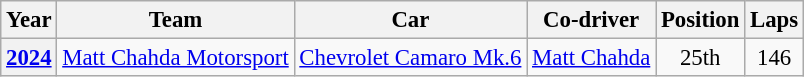<table class="wikitable" style="font-size: 95%;">
<tr>
<th>Year</th>
<th>Team</th>
<th>Car</th>
<th>Co-driver</th>
<th>Position</th>
<th>Laps</th>
</tr>
<tr>
<th><a href='#'>2024</a></th>
<td nowrap><a href='#'>Matt Chahda Motorsport</a></td>
<td nowrap><a href='#'>Chevrolet Camaro Mk.6</a></td>
<td nowrap> <a href='#'>Matt Chahda</a></td>
<td align="center">25th</td>
<td align="center">146</td>
</tr>
</table>
